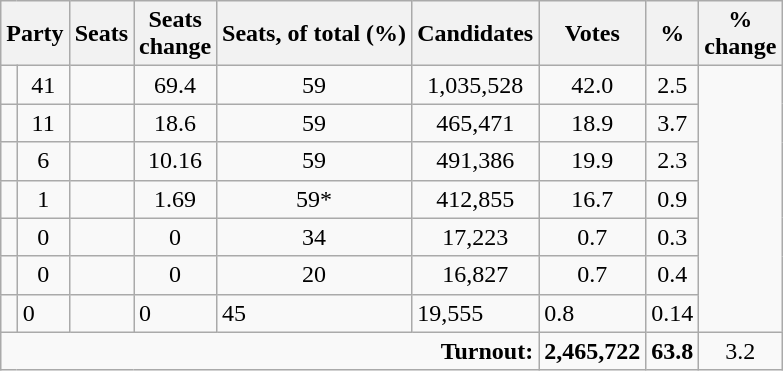<table class="wikitable sortable">
<tr>
<th colspan="2" rowspan="1" align="center">Party</th>
<th align="center">Seats</th>
<th align="center">Seats<br>change</th>
<th align="center">Seats, of total (%)</th>
<th align="center">Candidates</th>
<th align="center">Votes</th>
<th align="center">%</th>
<th align="center">%<br>change</th>
</tr>
<tr>
<td></td>
<td align="center">41</td>
<td align="center"></td>
<td align="center">69.4</td>
<td align="center">59</td>
<td align="center">1,035,528</td>
<td align="center">42.0</td>
<td align="center">2.5</td>
</tr>
<tr>
<td></td>
<td align="center">11</td>
<td align="center"></td>
<td align="center">18.6</td>
<td align="center">59</td>
<td align="center">465,471</td>
<td align="center">18.9</td>
<td align="center">3.7</td>
</tr>
<tr>
<td></td>
<td align="center">6</td>
<td align="center"></td>
<td align="center">10.16</td>
<td align="center">59</td>
<td align="center">491,386</td>
<td align="center">19.9</td>
<td align="center">2.3</td>
</tr>
<tr>
<td></td>
<td align="center">1</td>
<td align="center"></td>
<td align="center">1.69</td>
<td align="center">59*</td>
<td align="center">412,855</td>
<td align="center">16.7</td>
<td align="center">0.9</td>
</tr>
<tr>
<td></td>
<td align="center">0</td>
<td align="center"></td>
<td align="center">0</td>
<td align="center">34</td>
<td align="center">17,223</td>
<td align="center">0.7</td>
<td align="center">0.3</td>
</tr>
<tr>
<td></td>
<td align="center">0</td>
<td align="center"></td>
<td align="center">0</td>
<td align="center">20</td>
<td align="center">16,827</td>
<td align="center">0.7</td>
<td align="center">0.4</td>
</tr>
<tr>
<td></td>
<td>0</td>
<td></td>
<td>0</td>
<td>45</td>
<td>19,555</td>
<td>0.8</td>
<td>0.14</td>
</tr>
<tr class="unsorted">
<td colspan="6" rowspan="1" align="right"><strong>Turnout:</strong></td>
<td align="center"><strong>2,465,722</strong></td>
<td align="center"><strong>63.8</strong></td>
<td align="center">3.2</td>
</tr>
</table>
